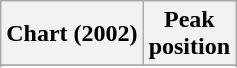<table class="wikitable plainrowheaders sortable" style="text-align:center;">
<tr>
<th scope="col">Chart (2002)</th>
<th scope="col">Peak<br>position</th>
</tr>
<tr>
</tr>
<tr>
</tr>
<tr>
</tr>
<tr>
</tr>
</table>
